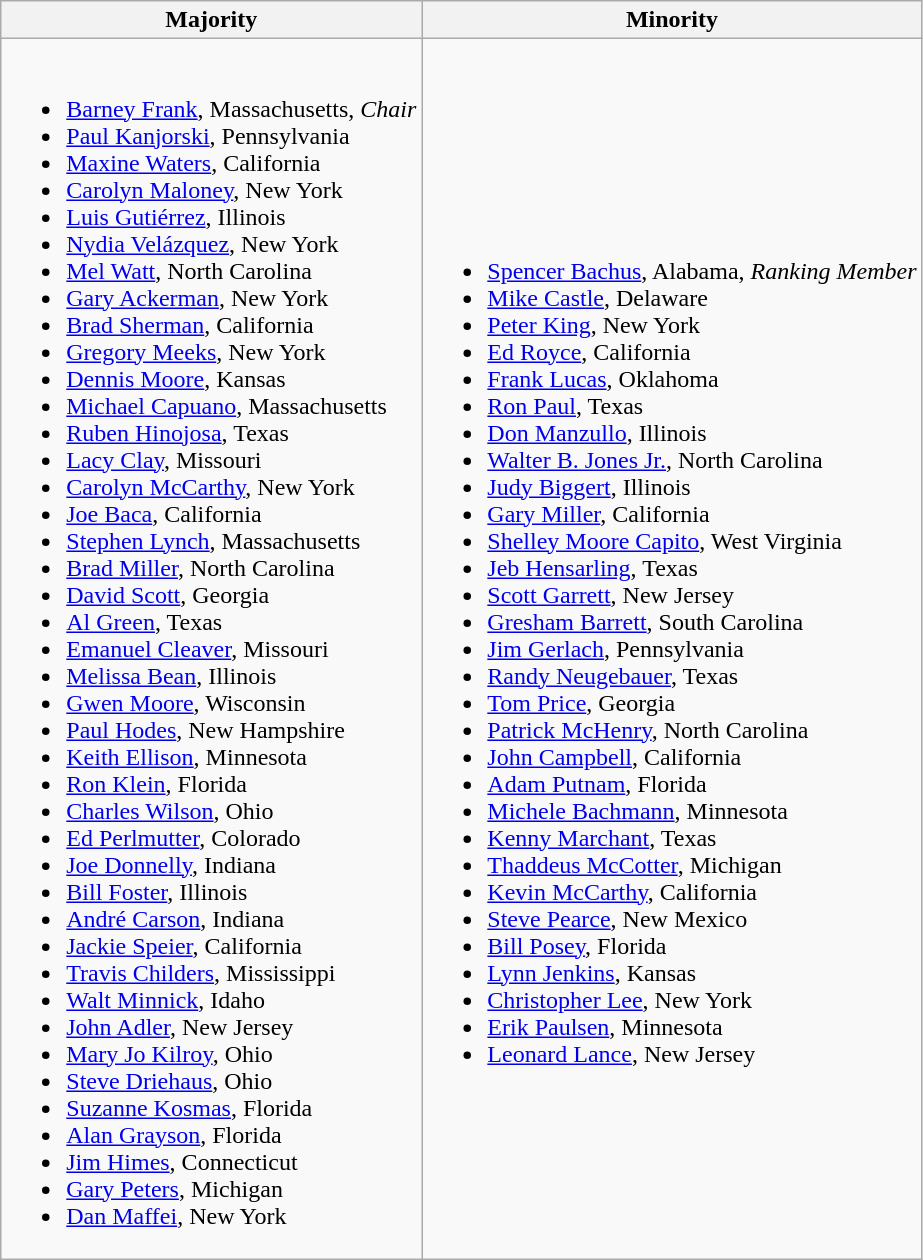<table class="wikitable">
<tr>
<th>Majority</th>
<th>Minority</th>
</tr>
<tr>
<td><br><ul><li><a href='#'>Barney Frank</a>, Massachusetts, <em>Chair</em></li><li><a href='#'>Paul Kanjorski</a>, Pennsylvania</li><li><a href='#'>Maxine Waters</a>, California</li><li><a href='#'>Carolyn Maloney</a>, New York</li><li><a href='#'>Luis Gutiérrez</a>, Illinois</li><li><a href='#'>Nydia Velázquez</a>, New York</li><li><a href='#'>Mel Watt</a>, North Carolina</li><li><a href='#'>Gary Ackerman</a>, New York</li><li><a href='#'>Brad Sherman</a>, California</li><li><a href='#'>Gregory Meeks</a>, New York</li><li><a href='#'>Dennis Moore</a>, Kansas</li><li><a href='#'>Michael Capuano</a>, Massachusetts</li><li><a href='#'>Ruben Hinojosa</a>, Texas</li><li><a href='#'>Lacy Clay</a>, Missouri</li><li><a href='#'>Carolyn McCarthy</a>, New York</li><li><a href='#'>Joe Baca</a>, California</li><li><a href='#'>Stephen Lynch</a>, Massachusetts</li><li><a href='#'>Brad Miller</a>, North Carolina</li><li><a href='#'>David Scott</a>, Georgia</li><li><a href='#'>Al Green</a>, Texas</li><li><a href='#'>Emanuel Cleaver</a>, Missouri</li><li><a href='#'>Melissa Bean</a>, Illinois</li><li><a href='#'>Gwen Moore</a>, Wisconsin</li><li><a href='#'>Paul Hodes</a>, New Hampshire</li><li><a href='#'>Keith Ellison</a>, Minnesota</li><li><a href='#'>Ron Klein</a>, Florida</li><li><a href='#'>Charles Wilson</a>, Ohio</li><li><a href='#'>Ed Perlmutter</a>, Colorado</li><li><a href='#'>Joe Donnelly</a>, Indiana</li><li><a href='#'>Bill Foster</a>, Illinois</li><li><a href='#'>André Carson</a>, Indiana</li><li><a href='#'>Jackie Speier</a>, California</li><li><a href='#'>Travis Childers</a>, Mississippi</li><li><a href='#'>Walt Minnick</a>, Idaho</li><li><a href='#'>John Adler</a>, New Jersey</li><li><a href='#'>Mary Jo Kilroy</a>, Ohio</li><li><a href='#'>Steve Driehaus</a>, Ohio</li><li><a href='#'>Suzanne Kosmas</a>, Florida</li><li><a href='#'>Alan Grayson</a>, Florida</li><li><a href='#'>Jim Himes</a>, Connecticut</li><li><a href='#'>Gary Peters</a>, Michigan</li><li><a href='#'>Dan Maffei</a>, New York</li></ul></td>
<td><br><ul><li><a href='#'>Spencer Bachus</a>, Alabama, <em>Ranking Member</em></li><li><a href='#'>Mike Castle</a>, Delaware</li><li><a href='#'>Peter King</a>, New York</li><li><a href='#'>Ed Royce</a>, California</li><li><a href='#'>Frank Lucas</a>, Oklahoma</li><li><a href='#'>Ron Paul</a>, Texas</li><li><a href='#'>Don Manzullo</a>, Illinois</li><li><a href='#'>Walter B. Jones Jr.</a>, North Carolina</li><li><a href='#'>Judy Biggert</a>, Illinois</li><li><a href='#'>Gary Miller</a>, California</li><li><a href='#'>Shelley Moore Capito</a>, West Virginia</li><li><a href='#'>Jeb Hensarling</a>, Texas</li><li><a href='#'>Scott Garrett</a>, New Jersey</li><li><a href='#'>Gresham Barrett</a>, South Carolina</li><li><a href='#'>Jim Gerlach</a>, Pennsylvania</li><li><a href='#'>Randy Neugebauer</a>, Texas</li><li><a href='#'>Tom Price</a>, Georgia</li><li><a href='#'>Patrick McHenry</a>, North Carolina</li><li><a href='#'>John Campbell</a>, California</li><li><a href='#'>Adam Putnam</a>, Florida</li><li><a href='#'>Michele Bachmann</a>, Minnesota</li><li><a href='#'>Kenny Marchant</a>, Texas</li><li><a href='#'>Thaddeus McCotter</a>, Michigan</li><li><a href='#'>Kevin McCarthy</a>, California</li><li><a href='#'>Steve Pearce</a>, New Mexico</li><li><a href='#'>Bill Posey</a>, Florida</li><li><a href='#'>Lynn Jenkins</a>, Kansas</li><li><a href='#'>Christopher Lee</a>, New York</li><li><a href='#'>Erik Paulsen</a>, Minnesota</li><li><a href='#'>Leonard Lance</a>, New Jersey</li></ul></td>
</tr>
</table>
